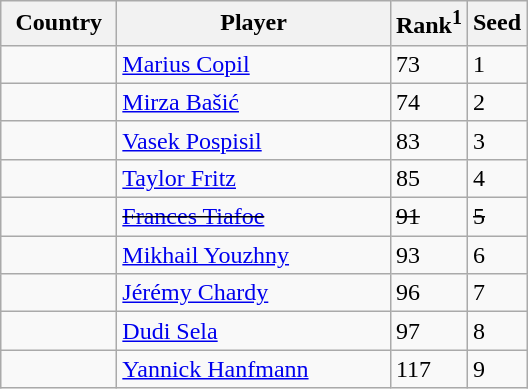<table class="sortable wikitable">
<tr>
<th width="70">Country</th>
<th width="175">Player</th>
<th>Rank<sup>1</sup></th>
<th>Seed</th>
</tr>
<tr>
<td></td>
<td><a href='#'>Marius Copil</a></td>
<td>73</td>
<td>1</td>
</tr>
<tr>
<td></td>
<td><a href='#'>Mirza Bašić</a></td>
<td>74</td>
<td>2</td>
</tr>
<tr>
<td></td>
<td><a href='#'>Vasek Pospisil</a></td>
<td>83</td>
<td>3</td>
</tr>
<tr>
<td></td>
<td><a href='#'>Taylor Fritz</a></td>
<td>85</td>
<td>4</td>
</tr>
<tr>
<td><s></s></td>
<td><s><a href='#'>Frances Tiafoe</a></s></td>
<td><s>91</s></td>
<td><s>5</s></td>
</tr>
<tr>
<td></td>
<td><a href='#'>Mikhail Youzhny</a></td>
<td>93</td>
<td>6</td>
</tr>
<tr>
<td></td>
<td><a href='#'>Jérémy Chardy</a></td>
<td>96</td>
<td>7</td>
</tr>
<tr>
<td></td>
<td><a href='#'>Dudi Sela</a></td>
<td>97</td>
<td>8</td>
</tr>
<tr>
<td></td>
<td><a href='#'>Yannick Hanfmann</a></td>
<td>117</td>
<td>9</td>
</tr>
</table>
